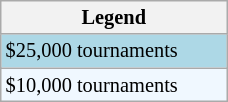<table class="wikitable"  style="font-size:85%; width:12%;">
<tr>
<th>Legend</th>
</tr>
<tr style="background:lightblue;">
<td>$25,000 tournaments</td>
</tr>
<tr style="background:#f0f8ff;">
<td>$10,000 tournaments</td>
</tr>
</table>
